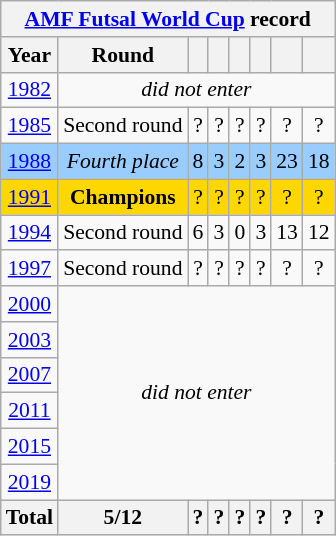<table class="wikitable" style="text-align: center;font-size:90%;">
<tr>
<th colspan=9><a href='#'>AMF Futsal World Cup</a> record</th>
</tr>
<tr>
<th>Year</th>
<th>Round</th>
<th></th>
<th></th>
<th></th>
<th></th>
<th></th>
<th></th>
</tr>
<tr>
<td> <a href='#'>1982</a></td>
<td colspan=8><em>did not enter</em></td>
</tr>
<tr>
<td> <a href='#'>1985</a></td>
<td>Second round</td>
<td>?</td>
<td>?</td>
<td>?</td>
<td>?</td>
<td>?</td>
<td>?</td>
</tr>
<tr bgcolor=#9acdff>
<td> <a href='#'>1988</a></td>
<td><em>Fourth place</em></td>
<td>8</td>
<td>3</td>
<td>2</td>
<td>3</td>
<td>23</td>
<td>18</td>
</tr>
<tr bgcolor=gold>
<td> <a href='#'>1991</a></td>
<td><strong>Champions</strong></td>
<td>?</td>
<td>?</td>
<td>?</td>
<td>?</td>
<td>?</td>
<td>?</td>
</tr>
<tr>
<td> <a href='#'>1994</a></td>
<td>Second round</td>
<td>6</td>
<td>3</td>
<td>0</td>
<td>3</td>
<td>13</td>
<td>12</td>
</tr>
<tr>
<td> <a href='#'>1997</a></td>
<td>Second round</td>
<td>?</td>
<td>?</td>
<td>?</td>
<td>?</td>
<td>?</td>
<td>?</td>
</tr>
<tr>
<td> <a href='#'>2000</a></td>
<td rowspan=6 colspan=8><em>did not enter</em></td>
</tr>
<tr>
<td> <a href='#'>2003</a></td>
</tr>
<tr>
<td> <a href='#'>2007</a></td>
</tr>
<tr>
<td> <a href='#'>2011</a></td>
</tr>
<tr>
<td> <a href='#'>2015</a></td>
</tr>
<tr>
<td> <a href='#'>2019</a></td>
</tr>
<tr>
<th><strong>Total</strong></th>
<th>5/12</th>
<th>?</th>
<th>?</th>
<th>?</th>
<th>?</th>
<th>?</th>
<th>?</th>
</tr>
</table>
